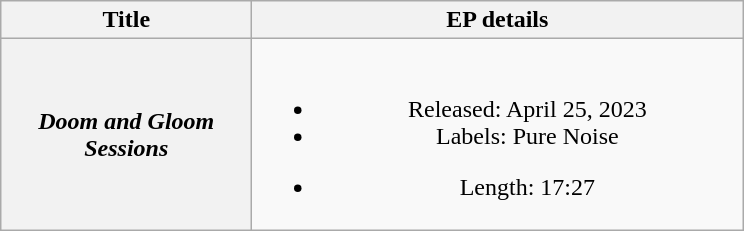<table class="wikitable plainrowheaders" style="text-align:center;">
<tr>
<th scope="col" style="width:10em;">Title</th>
<th scope="col" style="width:20em;">EP details</th>
</tr>
<tr>
<th scope="row"><em>Doom and Gloom Sessions</em></th>
<td><br><ul><li>Released: April 25, 2023</li><li>Labels: Pure Noise</li></ul><ul><li>Length: 17:27</li></ul></td>
</tr>
</table>
